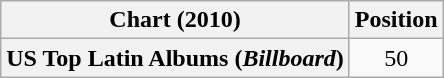<table class="wikitable plainrowheaders" style="text-align:center">
<tr>
<th scope="col">Chart (2010)</th>
<th scope="col">Position</th>
</tr>
<tr>
<th scope="row">US Top Latin Albums (<em>Billboard</em>)</th>
<td>50</td>
</tr>
</table>
